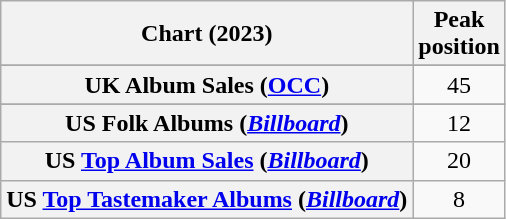<table class="wikitable plainrowheaders sortable" style="text-align:center">
<tr>
<th scope="col">Chart (2023)</th>
<th scope="col">Peak<br>position</th>
</tr>
<tr>
</tr>
<tr>
<th scope="row">UK Album Sales (<a href='#'>OCC</a>)</th>
<td>45</td>
</tr>
<tr>
</tr>
<tr>
<th scope="row">US Folk Albums (<em><a href='#'>Billboard</a></em>)</th>
<td>12</td>
</tr>
<tr>
<th scope="row">US <a href='#'>Top Album Sales</a> (<em><a href='#'>Billboard</a></em>)</th>
<td>20</td>
</tr>
<tr>
<th scope="row">US <a href='#'>Top Tastemaker Albums</a> (<em><a href='#'>Billboard</a></em>)</th>
<td>8</td>
</tr>
</table>
